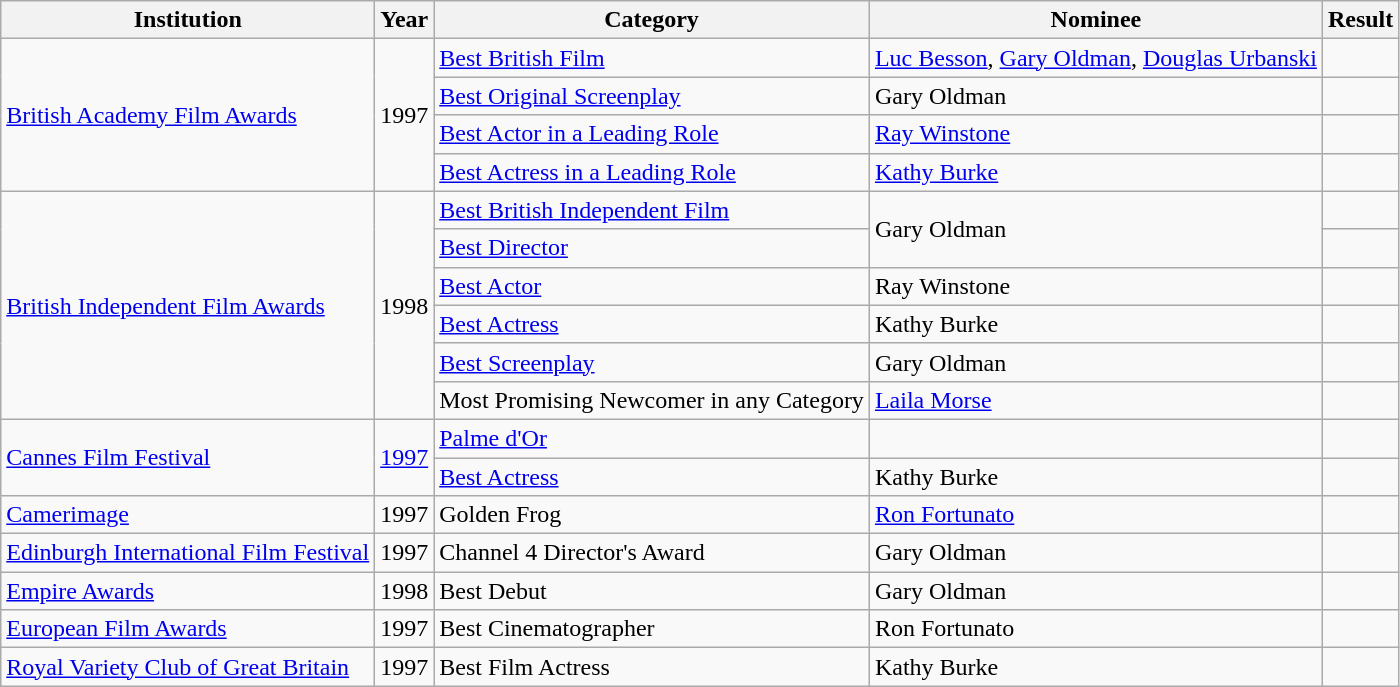<table class="wikitable">
<tr>
<th>Institution</th>
<th>Year</th>
<th>Category</th>
<th>Nominee</th>
<th>Result</th>
</tr>
<tr>
<td rowspan="4"><a href='#'>British Academy Film Awards</a></td>
<td rowspan="4">1997</td>
<td><a href='#'>Best British Film</a></td>
<td><a href='#'>Luc Besson</a>, <a href='#'>Gary Oldman</a>, <a href='#'>Douglas Urbanski</a></td>
<td></td>
</tr>
<tr>
<td><a href='#'>Best Original Screenplay</a></td>
<td>Gary Oldman</td>
<td></td>
</tr>
<tr>
<td><a href='#'>Best Actor in a Leading Role</a></td>
<td><a href='#'>Ray Winstone</a></td>
<td></td>
</tr>
<tr>
<td><a href='#'>Best Actress in a Leading Role</a></td>
<td><a href='#'>Kathy Burke</a></td>
<td></td>
</tr>
<tr>
<td rowspan="6"><a href='#'>British Independent Film Awards</a></td>
<td rowspan="6">1998</td>
<td><a href='#'>Best British Independent Film</a></td>
<td rowspan="2">Gary Oldman</td>
<td></td>
</tr>
<tr>
<td><a href='#'>Best Director</a></td>
<td></td>
</tr>
<tr>
<td><a href='#'>Best Actor</a></td>
<td>Ray Winstone</td>
<td></td>
</tr>
<tr>
<td><a href='#'>Best Actress</a></td>
<td>Kathy Burke</td>
<td></td>
</tr>
<tr>
<td><a href='#'>Best Screenplay</a></td>
<td>Gary Oldman</td>
<td></td>
</tr>
<tr>
<td>Most Promising Newcomer in any Category</td>
<td><a href='#'>Laila Morse</a></td>
<td></td>
</tr>
<tr>
<td rowspan="2"><a href='#'>Cannes Film Festival</a></td>
<td rowspan="2"><a href='#'>1997</a></td>
<td><a href='#'>Palme d'Or</a></td>
<td></td>
<td></td>
</tr>
<tr>
<td><a href='#'>Best Actress</a></td>
<td>Kathy Burke</td>
<td></td>
</tr>
<tr>
<td><a href='#'>Camerimage</a></td>
<td>1997</td>
<td>Golden Frog</td>
<td><a href='#'>Ron Fortunato</a></td>
<td></td>
</tr>
<tr>
<td><a href='#'>Edinburgh International Film Festival</a></td>
<td>1997</td>
<td>Channel 4 Director's Award</td>
<td>Gary Oldman</td>
<td></td>
</tr>
<tr>
<td><a href='#'>Empire Awards</a></td>
<td>1998</td>
<td>Best Debut</td>
<td>Gary Oldman</td>
<td></td>
</tr>
<tr>
<td><a href='#'>European Film Awards</a></td>
<td>1997</td>
<td>Best Cinematographer</td>
<td>Ron Fortunato</td>
<td></td>
</tr>
<tr>
<td><a href='#'>Royal Variety Club of Great Britain</a></td>
<td>1997</td>
<td>Best Film Actress</td>
<td>Kathy Burke</td>
<td></td>
</tr>
</table>
